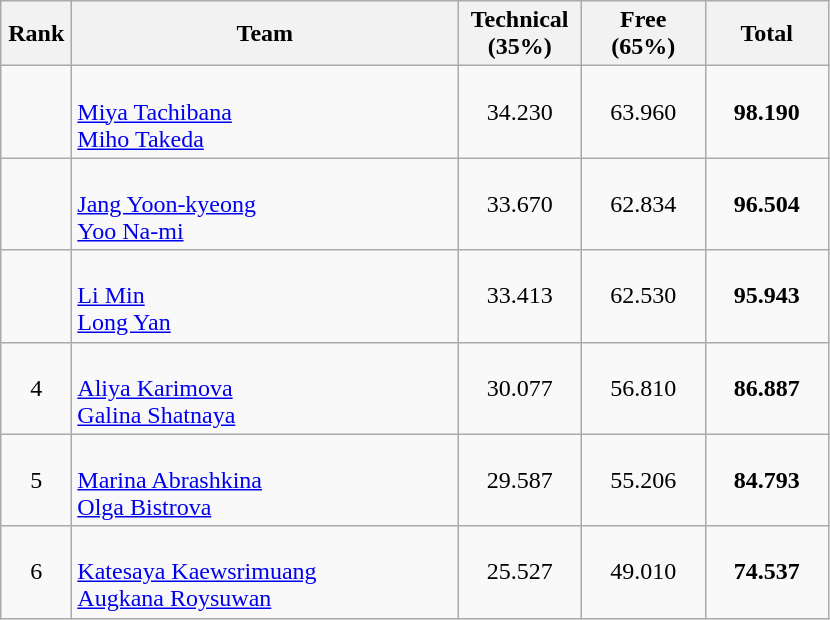<table class=wikitable style="text-align:center">
<tr>
<th width=40>Rank</th>
<th width=250>Team</th>
<th width=75>Technical<br>(35%)</th>
<th width=75>Free<br>(65%)</th>
<th width=75>Total</th>
</tr>
<tr>
<td></td>
<td align=left><br><a href='#'>Miya Tachibana</a><br><a href='#'>Miho Takeda</a></td>
<td>34.230</td>
<td>63.960</td>
<td><strong>98.190</strong></td>
</tr>
<tr>
<td></td>
<td align=left><br><a href='#'>Jang Yoon-kyeong</a><br><a href='#'>Yoo Na-mi</a></td>
<td>33.670</td>
<td>62.834</td>
<td><strong>96.504</strong></td>
</tr>
<tr>
<td></td>
<td align=left><br><a href='#'>Li Min</a><br><a href='#'>Long Yan</a></td>
<td>33.413</td>
<td>62.530</td>
<td><strong>95.943</strong></td>
</tr>
<tr>
<td>4</td>
<td align=left><br><a href='#'>Aliya Karimova</a><br><a href='#'>Galina Shatnaya</a></td>
<td>30.077</td>
<td>56.810</td>
<td><strong>86.887</strong></td>
</tr>
<tr>
<td>5</td>
<td align=left><br><a href='#'>Marina Abrashkina</a><br><a href='#'>Olga Bistrova</a></td>
<td>29.587</td>
<td>55.206</td>
<td><strong>84.793</strong></td>
</tr>
<tr>
<td>6</td>
<td align=left><br><a href='#'>Katesaya Kaewsrimuang</a><br><a href='#'>Augkana Roysuwan</a></td>
<td>25.527</td>
<td>49.010</td>
<td><strong>74.537</strong></td>
</tr>
</table>
